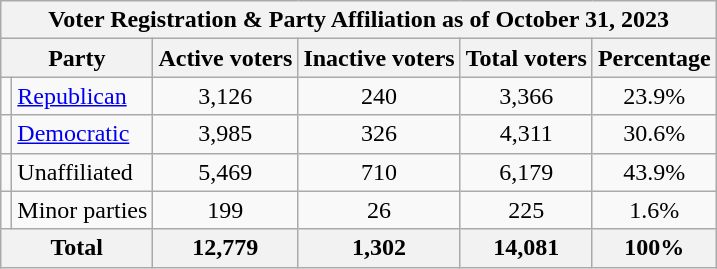<table class=wikitable>
<tr>
<th colspan = 6>Voter Registration & Party Affiliation as of October 31, 2023</th>
</tr>
<tr>
<th colspan = 2>Party</th>
<th>Active voters</th>
<th>Inactive voters</th>
<th>Total voters</th>
<th>Percentage</th>
</tr>
<tr>
<td></td>
<td><a href='#'>Republican</a></td>
<td align = center>3,126</td>
<td align = center>240</td>
<td align = center>3,366</td>
<td align = center>23.9%</td>
</tr>
<tr>
<td></td>
<td><a href='#'>Democratic</a></td>
<td align = center>3,985</td>
<td align = center>326</td>
<td align = center>4,311</td>
<td align = center>30.6%</td>
</tr>
<tr>
<td></td>
<td>Unaffiliated</td>
<td align = center>5,469</td>
<td align = center>710</td>
<td align = center>6,179</td>
<td align = center>43.9%</td>
</tr>
<tr>
<td></td>
<td>Minor parties</td>
<td align = center>199</td>
<td align = center>26</td>
<td align = center>225</td>
<td align = center>1.6%</td>
</tr>
<tr>
<th colspan = 2>Total</th>
<th align = center>12,779</th>
<th align = center>1,302</th>
<th align = center>14,081</th>
<th align = center>100%</th>
</tr>
</table>
